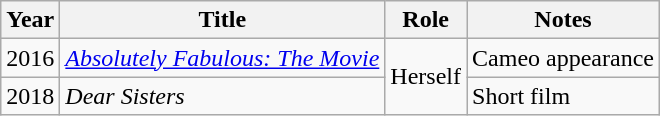<table class="wikitable">
<tr>
<th>Year</th>
<th>Title</th>
<th>Role</th>
<th>Notes</th>
</tr>
<tr>
<td>2016</td>
<td><em><a href='#'>Absolutely Fabulous: The Movie</a></em></td>
<td rowspan="2">Herself</td>
<td>Cameo appearance</td>
</tr>
<tr>
<td>2018</td>
<td><em>Dear Sisters</em></td>
<td>Short film</td>
</tr>
</table>
